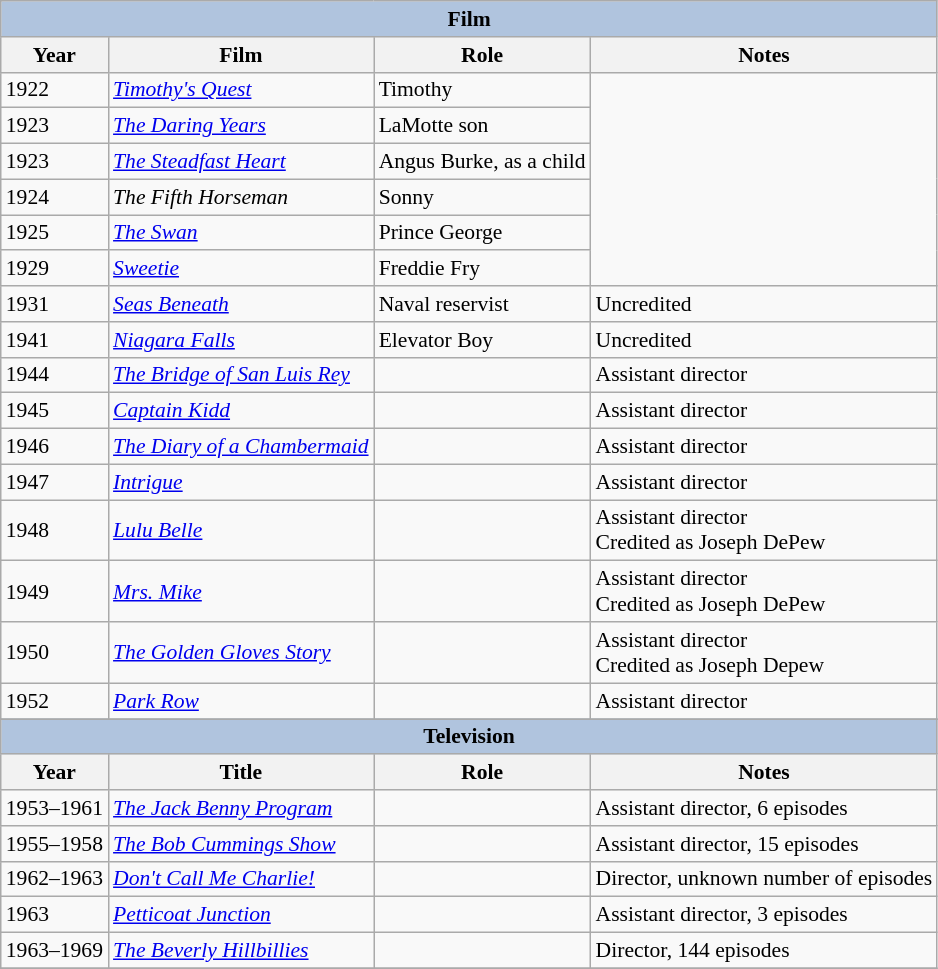<table class="wikitable" style="font-size: 90%;">
<tr>
<th colspan="4" style="background: LightSteelBlue;">Film</th>
</tr>
<tr>
<th>Year</th>
<th>Film</th>
<th>Role</th>
<th>Notes</th>
</tr>
<tr>
<td>1922</td>
<td><em><a href='#'>Timothy's Quest</a></em></td>
<td>Timothy</td>
</tr>
<tr>
<td>1923</td>
<td><em><a href='#'>The Daring Years</a></em></td>
<td>LaMotte son</td>
</tr>
<tr>
<td>1923</td>
<td><em><a href='#'>The Steadfast Heart</a></em></td>
<td>Angus Burke, as a child</td>
</tr>
<tr>
<td>1924</td>
<td><em>The Fifth Horseman</em></td>
<td>Sonny</td>
</tr>
<tr>
<td>1925</td>
<td><em><a href='#'>The Swan</a></em></td>
<td>Prince George</td>
</tr>
<tr>
<td>1929</td>
<td><em><a href='#'>Sweetie</a></em></td>
<td>Freddie Fry</td>
</tr>
<tr>
<td>1931</td>
<td><em><a href='#'>Seas Beneath</a></em></td>
<td>Naval reservist</td>
<td>Uncredited</td>
</tr>
<tr>
<td>1941</td>
<td><em><a href='#'>Niagara Falls</a></em></td>
<td>Elevator Boy</td>
<td>Uncredited</td>
</tr>
<tr>
<td>1944</td>
<td><em><a href='#'>The Bridge of San Luis Rey</a></em></td>
<td></td>
<td>Assistant director</td>
</tr>
<tr>
<td>1945</td>
<td><em><a href='#'>Captain Kidd</a></em></td>
<td></td>
<td>Assistant director</td>
</tr>
<tr>
<td>1946</td>
<td><em><a href='#'>The Diary of a Chambermaid</a></em></td>
<td></td>
<td>Assistant director</td>
</tr>
<tr>
<td>1947</td>
<td><em><a href='#'>Intrigue</a></em></td>
<td></td>
<td>Assistant director</td>
</tr>
<tr>
<td>1948</td>
<td><em><a href='#'>Lulu Belle</a></em></td>
<td></td>
<td>Assistant director<br>Credited as Joseph DePew</td>
</tr>
<tr>
<td>1949</td>
<td><em><a href='#'>Mrs. Mike</a></em></td>
<td></td>
<td>Assistant director<br>Credited as Joseph DePew</td>
</tr>
<tr>
<td>1950</td>
<td><em><a href='#'>The Golden Gloves Story</a></em></td>
<td></td>
<td>Assistant director<br>Credited as Joseph Depew</td>
</tr>
<tr>
<td>1952</td>
<td><em><a href='#'>Park Row</a></em></td>
<td></td>
<td>Assistant director</td>
</tr>
<tr>
</tr>
<tr>
<th colspan="4" style="background: LightSteelBlue;">Television</th>
</tr>
<tr>
<th>Year</th>
<th>Title</th>
<th>Role</th>
<th>Notes</th>
</tr>
<tr>
<td>1953–1961</td>
<td><em><a href='#'>The Jack Benny Program</a></em></td>
<td></td>
<td>Assistant director, 6 episodes</td>
</tr>
<tr>
<td>1955–1958</td>
<td><em><a href='#'>The Bob Cummings Show</a></em></td>
<td></td>
<td>Assistant director, 15 episodes</td>
</tr>
<tr>
<td>1962–1963</td>
<td><em><a href='#'>Don't Call Me Charlie!</a></em></td>
<td></td>
<td>Director, unknown number of episodes</td>
</tr>
<tr>
<td>1963</td>
<td><em><a href='#'>Petticoat Junction</a></em></td>
<td></td>
<td>Assistant director, 3 episodes</td>
</tr>
<tr>
<td>1963–1969</td>
<td><em><a href='#'>The Beverly Hillbillies</a></em></td>
<td></td>
<td>Director, 144 episodes</td>
</tr>
<tr>
</tr>
</table>
